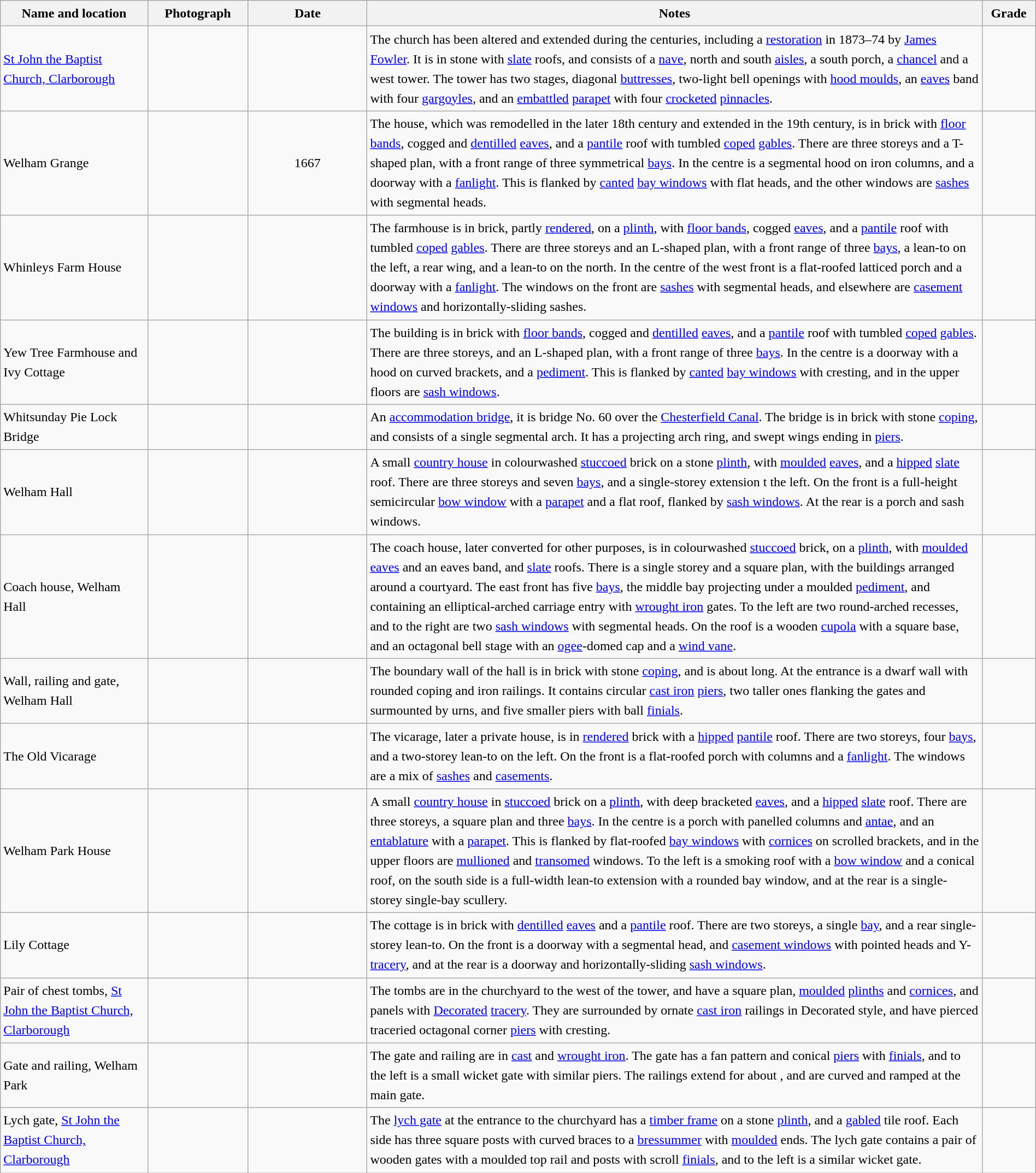<table class="wikitable sortable plainrowheaders" style="width:100%; border:0px; text-align:left; line-height:150%">
<tr>
<th scope="col"  style="width:150px">Name and location</th>
<th scope="col"  style="width:100px" class="unsortable">Photograph</th>
<th scope="col"  style="width:120px">Date</th>
<th scope="col"  style="width:650px" class="unsortable">Notes</th>
<th scope="col"  style="width:50px">Grade</th>
</tr>
<tr>
<td><a href='#'>St John the Baptist Church, Clarborough</a><br><small></small></td>
<td></td>
<td align="center"></td>
<td>The church has been altered and extended during the centuries, including a <a href='#'>restoration</a> in 1873–74 by <a href='#'>James Fowler</a>.  It is in stone with <a href='#'>slate</a> roofs, and consists of a <a href='#'>nave</a>, north and south <a href='#'>aisles</a>, a south porch, a <a href='#'>chancel</a> and a west tower.  The tower has two stages, diagonal <a href='#'>buttresses</a>, two-light bell openings with <a href='#'>hood moulds</a>, an <a href='#'>eaves</a> band with four <a href='#'>gargoyles</a>, and an <a href='#'>embattled</a> <a href='#'>parapet</a> with four <a href='#'>crocketed</a> <a href='#'>pinnacles</a>.</td>
<td align="center" ></td>
</tr>
<tr>
<td>Welham Grange<br><small></small></td>
<td></td>
<td align="center">1667</td>
<td>The house, which was remodelled in the later 18th century and extended in the 19th century, is in brick  with <a href='#'>floor bands</a>, cogged and <a href='#'>dentilled</a> <a href='#'>eaves</a>, and a <a href='#'>pantile</a> roof with tumbled <a href='#'>coped</a> <a href='#'>gables</a>.  There are three storeys and a T-shaped plan, with a front range of three symmetrical <a href='#'>bays</a>.  In the centre is a segmental hood on iron columns, and a doorway with a <a href='#'>fanlight</a>.  This is flanked by <a href='#'>canted</a> <a href='#'>bay windows</a> with flat heads, and the other windows are <a href='#'>sashes</a> with segmental heads.</td>
<td align="center" ></td>
</tr>
<tr>
<td>Whinleys Farm House<br><small></small></td>
<td></td>
<td align="center"></td>
<td>The farmhouse is in brick, partly <a href='#'>rendered</a>, on a <a href='#'>plinth</a>, with <a href='#'>floor bands</a>, cogged <a href='#'>eaves</a>, and a <a href='#'>pantile</a> roof with tumbled <a href='#'>coped</a> <a href='#'>gables</a>.  There are three storeys and an L-shaped plan, with a front range of three <a href='#'>bays</a>, a lean-to on the left, a rear wing, and a lean-to on the north.  In the centre of the west front is a flat-roofed latticed porch and a doorway with a <a href='#'>fanlight</a>.  The windows on the front are <a href='#'>sashes</a> with segmental heads, and elsewhere are <a href='#'>casement windows</a> and horizontally-sliding sashes.</td>
<td align="center" ></td>
</tr>
<tr>
<td>Yew Tree Farmhouse and Ivy Cottage<br><small></small></td>
<td></td>
<td align="center"></td>
<td>The building is in brick with <a href='#'>floor bands</a>, cogged and <a href='#'>dentilled</a> <a href='#'>eaves</a>, and a <a href='#'>pantile</a> roof with tumbled <a href='#'>coped</a> <a href='#'>gables</a>.  There are three storeys, and an L-shaped plan, with a front range of three <a href='#'>bays</a>.  In the centre is a doorway with a hood on curved brackets, and a <a href='#'>pediment</a>.  This is flanked by <a href='#'>canted</a> <a href='#'>bay windows</a> with cresting, and in the upper floors are <a href='#'>sash windows</a>.</td>
<td align="center" ></td>
</tr>
<tr>
<td>Whitsunday Pie Lock Bridge<br><small></small></td>
<td></td>
<td align="center"></td>
<td>An <a href='#'>accommodation bridge</a>, it is bridge No. 60 over the <a href='#'>Chesterfield Canal</a>.  The bridge is in brick with stone <a href='#'>coping</a>, and consists of a single segmental arch.  It has a projecting arch ring, and swept wings ending in <a href='#'>piers</a>.</td>
<td align="center" ></td>
</tr>
<tr>
<td>Welham Hall<br><small></small></td>
<td></td>
<td align="center"></td>
<td>A small <a href='#'>country house</a> in colourwashed <a href='#'>stuccoed</a> brick on a stone <a href='#'>plinth</a>, with <a href='#'>moulded</a> <a href='#'>eaves</a>, and a <a href='#'>hipped</a> <a href='#'>slate</a> roof.  There are three storeys and seven <a href='#'>bays</a>, and a single-storey extension t the left.  On the front is a full-height semicircular <a href='#'>bow window</a> with a <a href='#'>parapet</a> and a flat roof, flanked by <a href='#'>sash windows</a>.  At the rear is a porch and sash windows.</td>
<td align="center" ></td>
</tr>
<tr>
<td>Coach house, Welham Hall<br><small></small></td>
<td></td>
<td align="center"></td>
<td>The coach house, later converted for other purposes, is in colourwashed <a href='#'>stuccoed</a> brick, on a <a href='#'>plinth</a>, with <a href='#'>moulded</a> <a href='#'>eaves</a> and an eaves band, and <a href='#'>slate</a> roofs.  There is a single storey and a square plan, with the buildings arranged around a courtyard.  The east front has five <a href='#'>bays</a>, the middle bay projecting under a moulded <a href='#'>pediment</a>, and containing an elliptical-arched carriage entry with <a href='#'>wrought iron</a> gates.  To the left are two round-arched recesses, and to the right are two <a href='#'>sash windows</a> with segmental heads.  On the roof is a wooden <a href='#'>cupola</a> with a square base, and an octagonal bell stage with an <a href='#'>ogee</a>-domed cap and a <a href='#'>wind vane</a>.</td>
<td align="center" ></td>
</tr>
<tr>
<td>Wall, railing and gate, Welham Hall<br><small></small></td>
<td></td>
<td align="center"></td>
<td>The boundary wall of the hall is in brick with stone <a href='#'>coping</a>, and is about  long.  At the entrance is a dwarf wall with rounded coping and iron railings.  It contains circular <a href='#'>cast iron</a> <a href='#'>piers</a>, two taller ones flanking the gates and surmounted by urns, and five smaller piers with ball <a href='#'>finials</a>.</td>
<td align="center" ></td>
</tr>
<tr>
<td>The Old Vicarage<br><small></small></td>
<td></td>
<td align="center"></td>
<td>The vicarage, later a private house, is in <a href='#'>rendered</a> brick with a <a href='#'>hipped</a> <a href='#'>pantile</a> roof.  There are two storeys, four <a href='#'>bays</a>, and a two-storey lean-to on the left.  On the front is a flat-roofed porch with columns and a <a href='#'>fanlight</a>.  The windows are a mix of <a href='#'>sashes</a> and <a href='#'>casements</a>.</td>
<td align="center" ></td>
</tr>
<tr>
<td>Welham Park House<br><small></small></td>
<td></td>
<td align="center"></td>
<td>A small <a href='#'>country house</a> in <a href='#'>stuccoed</a> brick on a <a href='#'>plinth</a>, with deep bracketed <a href='#'>eaves</a>, and a <a href='#'>hipped</a> <a href='#'>slate</a> roof.  There are three storeys, a square plan and three <a href='#'>bays</a>.  In the centre is a porch with panelled columns and <a href='#'>antae</a>, and an <a href='#'>entablature</a> with a <a href='#'>parapet</a>.  This is flanked by flat-roofed <a href='#'>bay windows</a> with <a href='#'>cornices</a> on scrolled brackets, and in the upper floors are <a href='#'>mullioned</a> and <a href='#'>transomed</a> windows.  To the left is a smoking roof with a <a href='#'>bow window</a> and a conical roof, on the south side is a full-width lean-to extension with a rounded bay window, and at the rear is a single-storey single-bay scullery.</td>
<td align="center" ></td>
</tr>
<tr>
<td>Lily Cottage<br><small></small></td>
<td></td>
<td align="center"></td>
<td>The cottage is in brick with <a href='#'>dentilled</a> <a href='#'>eaves</a> and a <a href='#'>pantile</a> roof.  There are two storeys, a single <a href='#'>bay</a>, and a rear single-storey lean-to.  On the front is a doorway with a segmental head, and <a href='#'>casement windows</a> with pointed heads and Y-<a href='#'>tracery</a>, and at the rear is a doorway and horizontally-sliding <a href='#'>sash windows</a>.</td>
<td align="center" ></td>
</tr>
<tr>
<td>Pair of chest tombs, <a href='#'>St John the Baptist Church, Clarborough</a><br><small></small></td>
<td></td>
<td align="center"></td>
<td>The tombs are in the churchyard to the west of the tower, and have a square plan, <a href='#'>moulded</a> <a href='#'>plinths</a> and <a href='#'>cornices</a>, and panels with <a href='#'>Decorated</a> <a href='#'>tracery</a>.  They are surrounded by ornate <a href='#'>cast iron</a> railings in Decorated style, and have pierced traceried octagonal corner <a href='#'>piers</a> with cresting.</td>
<td align="center" ></td>
</tr>
<tr>
<td>Gate and railing, Welham Park<br><small></small></td>
<td></td>
<td align="center"></td>
<td>The gate and railing are in <a href='#'>cast</a> and <a href='#'>wrought iron</a>.  The gate has a fan pattern and conical <a href='#'>piers</a> with <a href='#'>finials</a>, and to the left is a small wicket gate with similar piers.  The railings extend for about , and are curved and ramped at the main gate.</td>
<td align="center" ></td>
</tr>
<tr>
<td>Lych gate, <a href='#'>St John the Baptist Church, Clarborough</a><br><small></small></td>
<td></td>
<td align="center"></td>
<td>The <a href='#'>lych gate</a> at the entrance to the churchyard has a <a href='#'>timber frame</a> on a stone <a href='#'>plinth</a>, and a <a href='#'>gabled</a> tile roof.  Each side has three square posts with curved braces to a <a href='#'>bressummer</a> with <a href='#'>moulded</a> ends.  The lych gate contains a pair of wooden gates with a moulded top rail and posts with scroll <a href='#'>finials</a>, and to the left is a similar wicket gate.</td>
<td align="center" ></td>
</tr>
<tr>
</tr>
</table>
